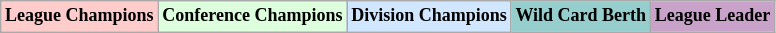<table class="wikitable"  style="font-size:75%;">
<tr>
<td style="text-align:center; background:#fcc;"><strong>League Champions</strong></td>
<td style="text-align:center; background:#dfd;"><strong>Conference Champions</strong></td>
<td style="text-align:center; background:#d0e7ff;"><strong>Division Champions</strong></td>
<td style="text-align:center; background:#96cdcd;"><strong>Wild Card Berth</strong></td>
<td style="text-align:center; background:#c8a2c8;"><strong>League Leader</strong></td>
</tr>
</table>
